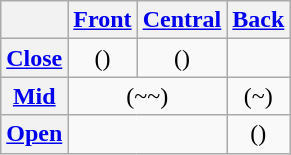<table class="wikitable" style="text-align:center">
<tr>
<th></th>
<th><a href='#'>Front</a></th>
<th><a href='#'>Central</a></th>
<th><a href='#'>Back</a></th>
</tr>
<tr>
<th><a href='#'>Close</a></th>
<td> ()</td>
<td>()</td>
<td></td>
</tr>
<tr>
<th><a href='#'>Mid</a></th>
<td colspan="2">(~~)</td>
<td>(~)</td>
</tr>
<tr>
<th><a href='#'>Open</a></th>
<td colspan="2"></td>
<td>()</td>
</tr>
</table>
